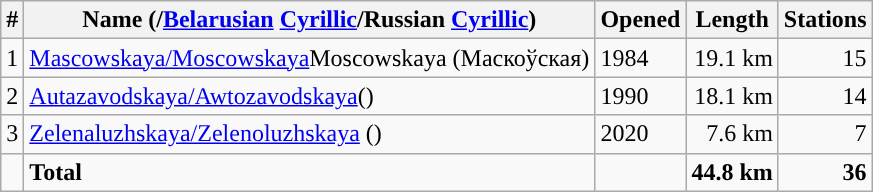<table class="wikitable">
<tr>
<th>#</th>
<th>Name (/<a href='#'>Belarusian</a> <a href='#'>Cyrillic</a>/Russian <a href='#'>Cyrillic</a>)</th>
<th>Opened</th>
<th>Length</th>
<th>Stations</th>
</tr>
<tr>
<td style="background: #">1</td>
<td><a href='#'>Mascowskaya/Moscowskaya</a>Moscowskaya (Маскоўская)</td>
<td>1984</td>
<td align="right">19.1 km</td>
<td align="right">15</td>
</tr>
<tr>
<td style="background: #">2</td>
<td><a href='#'>Autazavodskaya/Awtozavodskaya</a>()</td>
<td>1990</td>
<td align="right">18.1 km</td>
<td align="right">14</td>
</tr>
<tr>
<td style="background: #">3</td>
<td><a href='#'>Zelenaluzhskaya/Zelenoluzhskaya</a> ()</td>
<td>2020</td>
<td align="right">7.6 km</td>
<td align="right">7</td>
</tr>
<tr>
<td></td>
<td><strong>Total</strong></td>
<td></td>
<td align="right"><strong>44.8 km</strong></td>
<td align="right"><strong>36</strong></td>
</tr>
</table>
